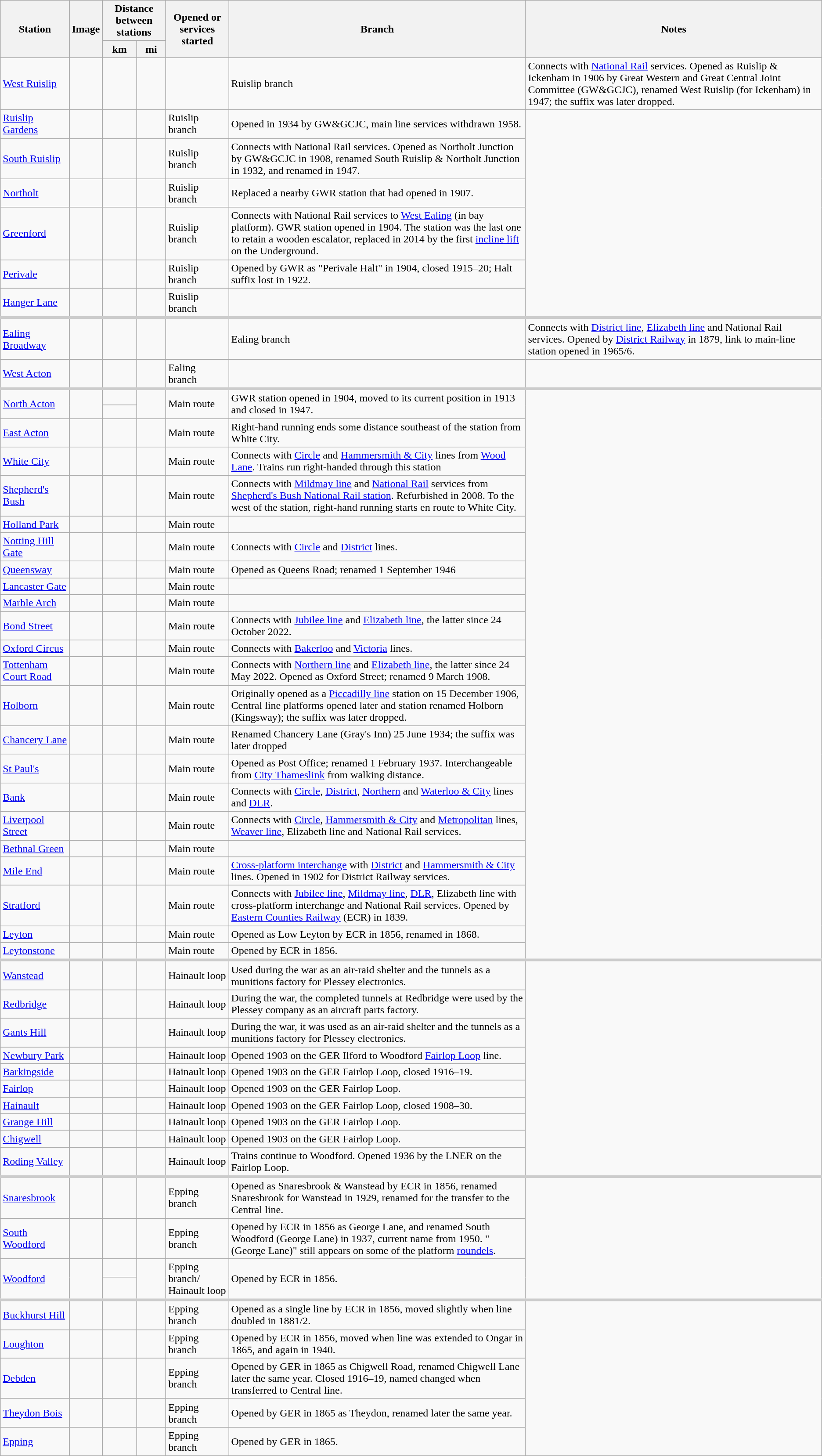<table class="wikitable sortable">
<tr>
<th rowspan="2">Station</th>
<th rowspan="2">Image</th>
<th colspan="2">Distance between stations</th>
<th rowspan="2">Opened or services started</th>
<th rowspan="2">Branch</th>
<th rowspan="2" class=unsortable>Notes</th>
</tr>
<tr>
<th>km</th>
<th>mi</th>
</tr>
<tr>
<td><a href='#'>West Ruislip</a> </td>
<td></td>
<td></td>
<td></td>
<td style="text-align:center"></td>
<td>Ruislip branch</td>
<td>Connects with <a href='#'>National Rail</a> services. Opened as Ruislip & Ickenham in 1906 by Great Western and Great Central Joint Committee (GW&GCJC), renamed West Ruislip (for Ickenham) in 1947; the suffix was later dropped.</td>
</tr>
<tr>
<td><a href='#'>Ruislip Gardens</a></td>
<td></td>
<td></td>
<td style="text-align:center"></td>
<td>Ruislip branch</td>
<td>Opened in 1934 by GW&GCJC, main line services withdrawn 1958.</td>
</tr>
<tr>
<td><a href='#'>South Ruislip</a> </td>
<td></td>
<td></td>
<td style="text-align:center"></td>
<td>Ruislip branch</td>
<td>Connects with National Rail services. Opened as Northolt Junction by GW&GCJC in 1908, renamed South Ruislip & Northolt Junction in 1932, and renamed in 1947.</td>
</tr>
<tr>
<td><a href='#'>Northolt</a></td>
<td></td>
<td></td>
<td style="text-align:center"></td>
<td>Ruislip branch</td>
<td>Replaced a nearby GWR station that had opened in 1907.</td>
</tr>
<tr>
<td><a href='#'>Greenford</a>  </td>
<td></td>
<td></td>
<td style="text-align:center"></td>
<td>Ruislip branch</td>
<td>Connects with National Rail services to <a href='#'>West Ealing</a> (in bay platform). GWR station opened in 1904. The station was the last one to retain a wooden escalator, replaced in 2014 by the first <a href='#'>incline lift</a> on the Underground.</td>
</tr>
<tr>
<td><a href='#'>Perivale</a></td>
<td></td>
<td></td>
<td style="text-align:center"></td>
<td>Ruislip branch</td>
<td>Opened by GWR as "Perivale Halt" in 1904, closed 1915–20; Halt suffix lost in 1922.</td>
</tr>
<tr>
<td><a href='#'>Hanger Lane</a></td>
<td></td>
<td></td>
<td style="text-align:center"></td>
<td>Ruislip branch</td>
<td></td>
</tr>
<tr style="border-top:4px solid #ccc">
<td><a href='#'>Ealing Broadway</a>  </td>
<td></td>
<td></td>
<td></td>
<td style="text-align:center"></td>
<td>Ealing branch</td>
<td>Connects with <a href='#'>District line</a>, <a href='#'>Elizabeth line</a> and National Rail services. Opened by <a href='#'>District Railway</a> in 1879, link to main-line station opened in 1965/6.</td>
</tr>
<tr>
<td><a href='#'>West Acton</a></td>
<td></td>
<td></td>
<td style="text-align:center"></td>
<td>Ealing branch</td>
<td></td>
</tr>
<tr style="border-top:4px solid #ccc">
<td rowspan="2"><a href='#'>North Acton</a></td>
<td rowspan="2"></td>
<td> </td>
<td rowspan="2" style="text-align:center"></td>
<td rowspan="2">Main route</td>
<td rowspan="2">GWR station opened in 1904, moved to its current position in 1913 and closed in 1947.</td>
</tr>
<tr>
<td> </td>
</tr>
<tr>
<td><a href='#'>East Acton</a></td>
<td></td>
<td></td>
<td style="text-align:center"></td>
<td>Main route</td>
<td>Right-hand running ends some distance southeast of the station from White City.</td>
</tr>
<tr>
<td><a href='#'>White City</a></td>
<td></td>
<td></td>
<td style="text-align:center"></td>
<td>Main route</td>
<td>Connects with <a href='#'>Circle</a> and <a href='#'>Hammersmith & City</a> lines from <a href='#'>Wood Lane</a>. Trains run right-handed through this station</td>
</tr>
<tr>
<td><a href='#'>Shepherd's Bush</a>  </td>
<td></td>
<td></td>
<td style="text-align:center"></td>
<td>Main route</td>
<td>Connects with <a href='#'>Mildmay line</a> and <a href='#'>National Rail</a> services from <a href='#'>Shepherd's Bush National Rail station</a>. Refurbished in 2008. To the west of the station, right-hand running starts en route to White City.</td>
</tr>
<tr>
<td><a href='#'>Holland Park</a></td>
<td></td>
<td></td>
<td style="text-align:center"></td>
<td>Main route</td>
<td></td>
</tr>
<tr>
<td><a href='#'>Notting Hill Gate</a></td>
<td></td>
<td></td>
<td style="text-align:center"></td>
<td>Main route</td>
<td>Connects with <a href='#'>Circle</a> and <a href='#'>District</a> lines.</td>
</tr>
<tr>
<td><a href='#'>Queensway</a></td>
<td></td>
<td></td>
<td style="text-align:center"></td>
<td>Main route</td>
<td>Opened as Queens Road; renamed 1 September 1946</td>
</tr>
<tr>
<td><a href='#'>Lancaster Gate</a></td>
<td></td>
<td></td>
<td style="text-align:center"></td>
<td>Main route</td>
<td></td>
</tr>
<tr>
<td><a href='#'>Marble Arch</a></td>
<td></td>
<td></td>
<td style="text-align:center"></td>
<td>Main route</td>
<td></td>
</tr>
<tr>
<td><a href='#'>Bond Street</a>  </td>
<td></td>
<td></td>
<td style="text-align:center"></td>
<td>Main route</td>
<td>Connects with <a href='#'>Jubilee line</a> and <a href='#'>Elizabeth line</a>, the latter since 24 October 2022.</td>
</tr>
<tr>
<td><a href='#'>Oxford Circus</a></td>
<td></td>
<td></td>
<td style="text-align:center"></td>
<td>Main route</td>
<td>Connects with <a href='#'>Bakerloo</a> and <a href='#'>Victoria</a> lines.</td>
</tr>
<tr>
<td><a href='#'>Tottenham Court Road</a>  </td>
<td></td>
<td></td>
<td style="text-align:center"></td>
<td>Main route</td>
<td>Connects with <a href='#'>Northern line</a> and <a href='#'>Elizabeth line</a>, the latter since 24 May 2022. Opened as Oxford Street; renamed 9 March 1908.</td>
</tr>
<tr>
<td><a href='#'>Holborn</a></td>
<td></td>
<td></td>
<td style="text-align:center"></td>
<td>Main route</td>
<td>Originally opened as a <a href='#'>Piccadilly line</a> station on 15 December 1906, Central line platforms opened later and station renamed Holborn (Kingsway); the suffix was later dropped.</td>
</tr>
<tr>
<td><a href='#'>Chancery Lane</a></td>
<td></td>
<td></td>
<td style="text-align:center"></td>
<td>Main route</td>
<td>Renamed Chancery Lane (Gray's Inn) 25 June 1934; the suffix was later dropped</td>
</tr>
<tr>
<td><a href='#'>St Paul's</a></td>
<td></td>
<td></td>
<td style="text-align:center"></td>
<td>Main route</td>
<td>Opened as Post Office; renamed 1 February 1937. Interchangeable from <a href='#'>City Thameslink</a> from walking distance.</td>
</tr>
<tr>
<td><a href='#'>Bank</a> </td>
<td></td>
<td></td>
<td style="text-align:center"></td>
<td>Main route</td>
<td>Connects with <a href='#'>Circle</a>, <a href='#'>District</a>, <a href='#'>Northern</a> and <a href='#'>Waterloo & City</a> lines and <a href='#'>DLR</a>.</td>
</tr>
<tr>
<td><a href='#'>Liverpool Street</a>   </td>
<td></td>
<td></td>
<td style="text-align:center"></td>
<td>Main route</td>
<td>Connects with <a href='#'>Circle</a>, <a href='#'>Hammersmith & City</a> and <a href='#'>Metropolitan</a> lines, <a href='#'>Weaver line</a>, Elizabeth line and National Rail services.</td>
</tr>
<tr>
<td><a href='#'>Bethnal Green</a></td>
<td></td>
<td></td>
<td style="text-align:center"></td>
<td>Main route</td>
<td></td>
</tr>
<tr>
<td><a href='#'>Mile End</a></td>
<td></td>
<td></td>
<td style="text-align:center"></td>
<td>Main route</td>
<td><a href='#'>Cross-platform interchange</a> with <a href='#'>District</a> and <a href='#'>Hammersmith & City</a> lines. Opened in 1902 for District Railway services.</td>
</tr>
<tr>
<td><a href='#'>Stratford</a>     </td>
<td></td>
<td></td>
<td style="text-align:center"></td>
<td>Main route</td>
<td>Connects with <a href='#'>Jubilee line</a>, <a href='#'>Mildmay line</a>, <a href='#'>DLR</a>, Elizabeth line with cross-platform interchange and National Rail services. Opened by <a href='#'>Eastern Counties Railway</a> (ECR) in 1839.</td>
</tr>
<tr>
<td><a href='#'>Leyton</a></td>
<td></td>
<td></td>
<td style="text-align:center"></td>
<td>Main route</td>
<td>Opened as Low Leyton by ECR in 1856, renamed in 1868.</td>
</tr>
<tr>
<td><a href='#'>Leytonstone</a></td>
<td></td>
<td></td>
<td style="text-align:center"></td>
<td>Main route</td>
<td>Opened by ECR in 1856.</td>
</tr>
<tr style="border-top:4px solid #ccc">
<td><a href='#'>Wanstead</a></td>
<td></td>
<td> </td>
<td style="text-align:center"></td>
<td>Hainault loop</td>
<td>Used during the war as an air-raid shelter and the tunnels as a munitions factory for Plessey electronics.</td>
</tr>
<tr>
<td><a href='#'>Redbridge</a></td>
<td></td>
<td></td>
<td style="text-align:center"></td>
<td>Hainault loop</td>
<td>During the war, the completed tunnels at Redbridge were used by the Plessey company as an aircraft parts factory.</td>
</tr>
<tr>
<td><a href='#'>Gants Hill</a></td>
<td></td>
<td></td>
<td style="text-align:center"></td>
<td>Hainault loop</td>
<td>During the war, it was used as an air-raid shelter and the tunnels as a munitions factory for Plessey electronics.</td>
</tr>
<tr>
<td><a href='#'>Newbury Park</a> </td>
<td></td>
<td></td>
<td style="text-align:center"></td>
<td>Hainault loop</td>
<td>Opened 1903 on the GER Ilford to Woodford <a href='#'>Fairlop Loop</a> line.</td>
</tr>
<tr>
<td><a href='#'>Barkingside</a></td>
<td></td>
<td></td>
<td style="text-align:center"></td>
<td>Hainault loop</td>
<td>Opened 1903 on the GER Fairlop Loop, closed 1916–19.</td>
</tr>
<tr>
<td><a href='#'>Fairlop</a></td>
<td></td>
<td></td>
<td style="text-align:center"></td>
<td>Hainault loop</td>
<td>Opened 1903 on the GER Fairlop Loop.</td>
</tr>
<tr>
<td><a href='#'>Hainault</a> </td>
<td></td>
<td></td>
<td style="text-align:center"></td>
<td>Hainault loop</td>
<td>Opened 1903 on the GER Fairlop Loop, closed 1908–30.</td>
</tr>
<tr>
<td><a href='#'>Grange Hill</a></td>
<td></td>
<td></td>
<td style="text-align:center"></td>
<td>Hainault loop</td>
<td>Opened 1903 on the GER Fairlop Loop.</td>
</tr>
<tr>
<td><a href='#'>Chigwell</a></td>
<td></td>
<td></td>
<td style="text-align:center"></td>
<td>Hainault loop</td>
<td>Opened 1903 on the GER Fairlop Loop.</td>
</tr>
<tr>
<td><a href='#'>Roding Valley</a> </td>
<td></td>
<td></td>
<td style="text-align:center"></td>
<td>Hainault loop</td>
<td>Trains continue to Woodford. Opened 1936 by the LNER on the Fairlop Loop.</td>
</tr>
<tr style="border-top:4px solid #ccc">
<td><a href='#'>Snaresbrook</a></td>
<td></td>
<td> </td>
<td style="text-align:center"></td>
<td>Epping branch</td>
<td>Opened as Snaresbrook & Wanstead by ECR in 1856, renamed Snaresbrook for Wanstead in 1929, renamed for the transfer to the Central line.</td>
</tr>
<tr>
<td><a href='#'>South Woodford</a> </td>
<td></td>
<td></td>
<td style="text-align:center"></td>
<td>Epping branch</td>
<td>Opened by ECR in 1856 as George Lane, and renamed South Woodford (George Lane) in 1937, current name from 1950. "(George Lane)" still appears on some of the platform <a href='#'>roundels</a>.</td>
</tr>
<tr>
<td rowspan="2"><a href='#'>Woodford</a> </td>
<td rowspan="2"></td>
<td> </td>
<td rowspan="2"></td>
<td rowspan="2">Epping branch/<br>Hainault loop</td>
<td rowspan="2">Opened by ECR in 1856.</td>
</tr>
<tr>
<td> </td>
</tr>
<tr style="border-top:4px solid #ccc">
<td><a href='#'>Buckhurst Hill</a> </td>
<td></td>
<td> </td>
<td style="text-align:center"></td>
<td>Epping branch</td>
<td>Opened as a single line by ECR in 1856, moved slightly when line doubled in 1881/2.</td>
</tr>
<tr>
<td><a href='#'>Loughton</a></td>
<td></td>
<td></td>
<td style="text-align:center"></td>
<td>Epping branch</td>
<td>Opened by ECR in 1856, moved when line was extended to Ongar in 1865, and again in 1940.</td>
</tr>
<tr>
<td><a href='#'>Debden</a> </td>
<td></td>
<td></td>
<td style="text-align:center"></td>
<td>Epping branch</td>
<td>Opened by GER in 1865 as Chigwell Road, renamed Chigwell Lane later the same year. Closed 1916–19, named changed when transferred to Central line.</td>
</tr>
<tr>
<td><a href='#'>Theydon Bois</a></td>
<td></td>
<td></td>
<td style="text-align:center"></td>
<td>Epping branch</td>
<td>Opened by GER in 1865 as Theydon, renamed later the same year.</td>
</tr>
<tr>
<td><a href='#'>Epping</a> </td>
<td></td>
<td></td>
<td style="text-align:center"></td>
<td>Epping branch</td>
<td>Opened by GER in 1865.</td>
</tr>
</table>
